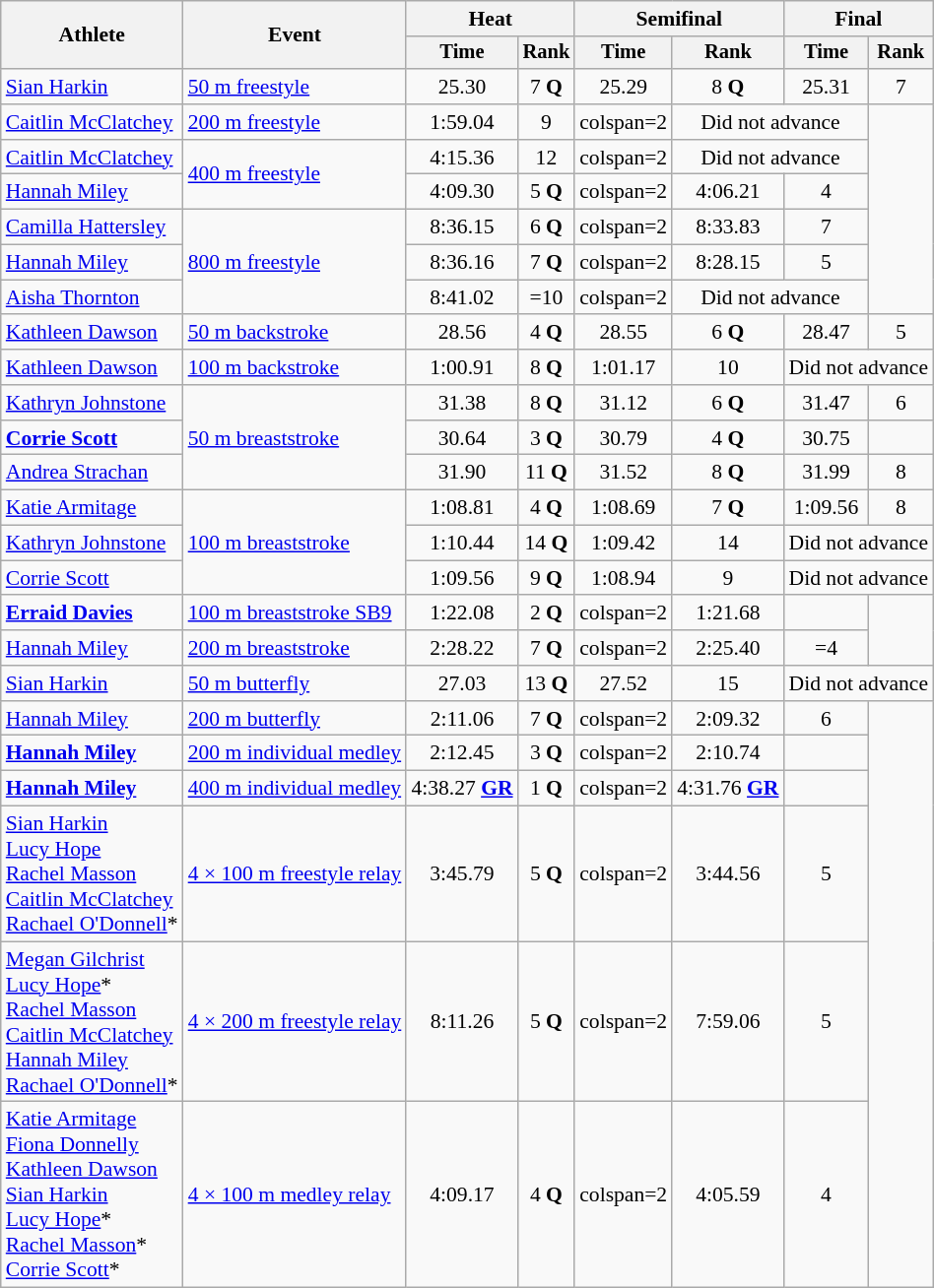<table class=wikitable style=font-size:90%>
<tr>
<th rowspan=2>Athlete</th>
<th rowspan=2>Event</th>
<th colspan=2>Heat</th>
<th colspan=2>Semifinal</th>
<th colspan=2>Final</th>
</tr>
<tr style=font-size:95%>
<th>Time</th>
<th>Rank</th>
<th>Time</th>
<th>Rank</th>
<th>Time</th>
<th>Rank</th>
</tr>
<tr align=center>
<td align=left><a href='#'>Sian Harkin</a></td>
<td align=left><a href='#'>50 m freestyle</a></td>
<td>25.30</td>
<td>7 <strong>Q</strong></td>
<td>25.29</td>
<td>8 <strong>Q</strong></td>
<td>25.31</td>
<td>7</td>
</tr>
<tr align=center>
<td align=left><a href='#'>Caitlin McClatchey</a></td>
<td align=left><a href='#'>200 m freestyle</a></td>
<td>1:59.04</td>
<td>9</td>
<td>colspan=2 </td>
<td colspan=2>Did not advance</td>
</tr>
<tr align=center>
<td align=left><a href='#'>Caitlin McClatchey</a></td>
<td align=left rowspan=2><a href='#'>400 m freestyle</a></td>
<td>4:15.36</td>
<td>12</td>
<td>colspan=2 </td>
<td colspan=2>Did not advance</td>
</tr>
<tr align=center>
<td align=left><a href='#'>Hannah Miley</a></td>
<td>4:09.30</td>
<td>5 <strong>Q</strong></td>
<td>colspan=2 </td>
<td>4:06.21</td>
<td>4</td>
</tr>
<tr align=center>
<td align=left><a href='#'>Camilla Hattersley</a></td>
<td align=left rowspan=3><a href='#'>800 m freestyle</a></td>
<td>8:36.15</td>
<td>6 <strong>Q</strong></td>
<td>colspan=2 </td>
<td>8:33.83</td>
<td>7</td>
</tr>
<tr align=center>
<td align=left><a href='#'>Hannah Miley</a></td>
<td>8:36.16</td>
<td>7 <strong>Q</strong></td>
<td>colspan=2 </td>
<td>8:28.15</td>
<td>5</td>
</tr>
<tr align=center>
<td align=left><a href='#'>Aisha Thornton</a></td>
<td>8:41.02</td>
<td>=10</td>
<td>colspan=2 </td>
<td colspan=2>Did not advance</td>
</tr>
<tr align=center>
<td align=left><a href='#'>Kathleen Dawson</a></td>
<td align=left><a href='#'>50 m backstroke</a></td>
<td>28.56</td>
<td>4 <strong>Q</strong></td>
<td>28.55</td>
<td>6 <strong>Q</strong></td>
<td>28.47</td>
<td>5</td>
</tr>
<tr align=center>
<td align=left><a href='#'>Kathleen Dawson</a></td>
<td align=left><a href='#'>100 m backstroke</a></td>
<td>1:00.91</td>
<td>8 <strong>Q</strong></td>
<td>1:01.17</td>
<td>10</td>
<td colspan=2>Did not advance</td>
</tr>
<tr align=center>
<td align=left><a href='#'>Kathryn Johnstone</a></td>
<td align=left rowspan=3><a href='#'>50 m breaststroke</a></td>
<td>31.38</td>
<td>8 <strong>Q</strong></td>
<td>31.12</td>
<td>6 <strong>Q</strong></td>
<td>31.47</td>
<td>6</td>
</tr>
<tr align=center>
<td align=left><strong><a href='#'>Corrie Scott</a></strong></td>
<td>30.64</td>
<td>3 <strong>Q</strong></td>
<td>30.79</td>
<td>4 <strong>Q</strong></td>
<td>30.75</td>
<td></td>
</tr>
<tr align=center>
<td align=left><a href='#'>Andrea Strachan</a></td>
<td>31.90</td>
<td>11 <strong>Q</strong></td>
<td>31.52</td>
<td>8 <strong>Q</strong></td>
<td>31.99</td>
<td>8</td>
</tr>
<tr align=center>
<td align=left><a href='#'>Katie Armitage</a></td>
<td align=left rowspan=3><a href='#'>100 m breaststroke</a></td>
<td>1:08.81</td>
<td>4 <strong>Q</strong></td>
<td>1:08.69</td>
<td>7 <strong>Q</strong></td>
<td>1:09.56</td>
<td>8</td>
</tr>
<tr align=center>
<td align=left><a href='#'>Kathryn Johnstone</a></td>
<td>1:10.44</td>
<td>14 <strong>Q</strong></td>
<td>1:09.42</td>
<td>14</td>
<td colspan=2>Did not advance</td>
</tr>
<tr align=center>
<td align=left><a href='#'>Corrie Scott</a></td>
<td>1:09.56</td>
<td>9 <strong>Q</strong></td>
<td>1:08.94</td>
<td>9</td>
<td colspan=2>Did not advance</td>
</tr>
<tr align=center>
<td align=left><strong><a href='#'>Erraid Davies</a></strong></td>
<td align=left><a href='#'>100 m breaststroke SB9</a></td>
<td>1:22.08</td>
<td>2 <strong>Q</strong></td>
<td>colspan=2 </td>
<td>1:21.68</td>
<td></td>
</tr>
<tr align=center>
<td align=left><a href='#'>Hannah Miley</a></td>
<td align=left><a href='#'>200 m breaststroke</a></td>
<td>2:28.22</td>
<td>7 <strong>Q</strong></td>
<td>colspan=2 </td>
<td>2:25.40</td>
<td>=4</td>
</tr>
<tr align=center>
<td align=left><a href='#'>Sian Harkin</a></td>
<td align=left><a href='#'>50 m butterfly</a></td>
<td>27.03</td>
<td>13 <strong>Q</strong></td>
<td>27.52</td>
<td>15</td>
<td colspan=2>Did not advance</td>
</tr>
<tr align=center>
<td align=left><a href='#'>Hannah Miley</a></td>
<td align=left><a href='#'>200 m butterfly</a></td>
<td>2:11.06</td>
<td>7 <strong>Q</strong></td>
<td>colspan=2 </td>
<td>2:09.32</td>
<td>6</td>
</tr>
<tr align=center>
<td align=left><strong><a href='#'>Hannah Miley</a></strong></td>
<td align=left><a href='#'>200 m individual medley</a></td>
<td>2:12.45</td>
<td>3 <strong>Q</strong></td>
<td>colspan=2 </td>
<td>2:10.74</td>
<td></td>
</tr>
<tr align=center>
<td align=left><strong><a href='#'>Hannah Miley</a></strong></td>
<td align=left><a href='#'>400 m individual medley</a></td>
<td>4:38.27 <strong><a href='#'>GR</a></strong></td>
<td>1 <strong>Q</strong></td>
<td>colspan=2 </td>
<td>4:31.76 <strong><a href='#'>GR</a></strong></td>
<td></td>
</tr>
<tr align=center>
<td align=left><a href='#'>Sian Harkin</a><br><a href='#'>Lucy Hope</a><br><a href='#'>Rachel Masson</a><br><a href='#'>Caitlin McClatchey</a><br><a href='#'>Rachael O'Donnell</a>*</td>
<td align=left><a href='#'>4 × 100 m freestyle relay</a></td>
<td>3:45.79</td>
<td>5 <strong>Q</strong></td>
<td>colspan=2 </td>
<td>3:44.56</td>
<td>5</td>
</tr>
<tr align=center>
<td align=left><a href='#'>Megan Gilchrist</a><br><a href='#'>Lucy Hope</a>*<br><a href='#'>Rachel Masson</a><br><a href='#'>Caitlin McClatchey</a><br><a href='#'>Hannah Miley</a><br><a href='#'>Rachael O'Donnell</a>*</td>
<td align=left><a href='#'>4 × 200 m freestyle relay</a></td>
<td>8:11.26</td>
<td>5 <strong>Q</strong></td>
<td>colspan=2 </td>
<td>7:59.06</td>
<td>5</td>
</tr>
<tr align=center>
<td align=left><a href='#'>Katie Armitage</a><br><a href='#'>Fiona Donnelly</a><br><a href='#'>Kathleen Dawson</a><br><a href='#'>Sian Harkin</a><br><a href='#'>Lucy Hope</a>*<br><a href='#'>Rachel Masson</a>*<br><a href='#'>Corrie Scott</a>*</td>
<td align=left><a href='#'>4 × 100 m medley relay</a></td>
<td>4:09.17</td>
<td>4 <strong>Q</strong></td>
<td>colspan=2 </td>
<td>4:05.59</td>
<td>4</td>
</tr>
</table>
